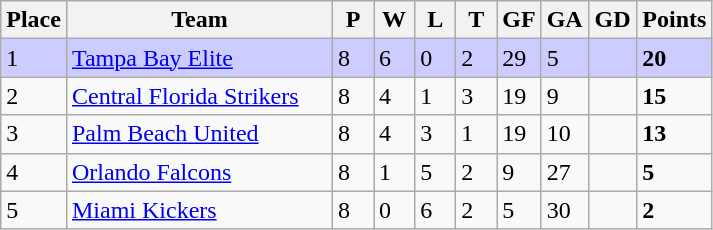<table class="wikitable">
<tr>
<th>Place</th>
<th width="170">Team</th>
<th width="20">P</th>
<th width="20">W</th>
<th width="20">L</th>
<th width="20">T</th>
<th width="20">GF</th>
<th width="20">GA</th>
<th width="25">GD</th>
<th>Points</th>
</tr>
<tr bgcolor=#ccccff>
<td>1</td>
<td><a href='#'>Tampa Bay Elite</a></td>
<td>8</td>
<td>6</td>
<td>0</td>
<td>2</td>
<td>29</td>
<td>5</td>
<td></td>
<td><strong>20</strong></td>
</tr>
<tr>
<td>2</td>
<td><a href='#'>Central Florida Strikers</a></td>
<td>8</td>
<td>4</td>
<td>1</td>
<td>3</td>
<td>19</td>
<td>9</td>
<td></td>
<td><strong>15</strong></td>
</tr>
<tr>
<td>3</td>
<td><a href='#'>Palm Beach United</a></td>
<td>8</td>
<td>4</td>
<td>3</td>
<td>1</td>
<td>19</td>
<td>10</td>
<td></td>
<td><strong>13</strong></td>
</tr>
<tr>
<td>4</td>
<td><a href='#'>Orlando Falcons</a></td>
<td>8</td>
<td>1</td>
<td>5</td>
<td>2</td>
<td>9</td>
<td>27</td>
<td></td>
<td><strong>5</strong></td>
</tr>
<tr>
<td>5</td>
<td><a href='#'>Miami Kickers</a></td>
<td>8</td>
<td>0</td>
<td>6</td>
<td>2</td>
<td>5</td>
<td>30</td>
<td></td>
<td><strong>2</strong></td>
</tr>
</table>
